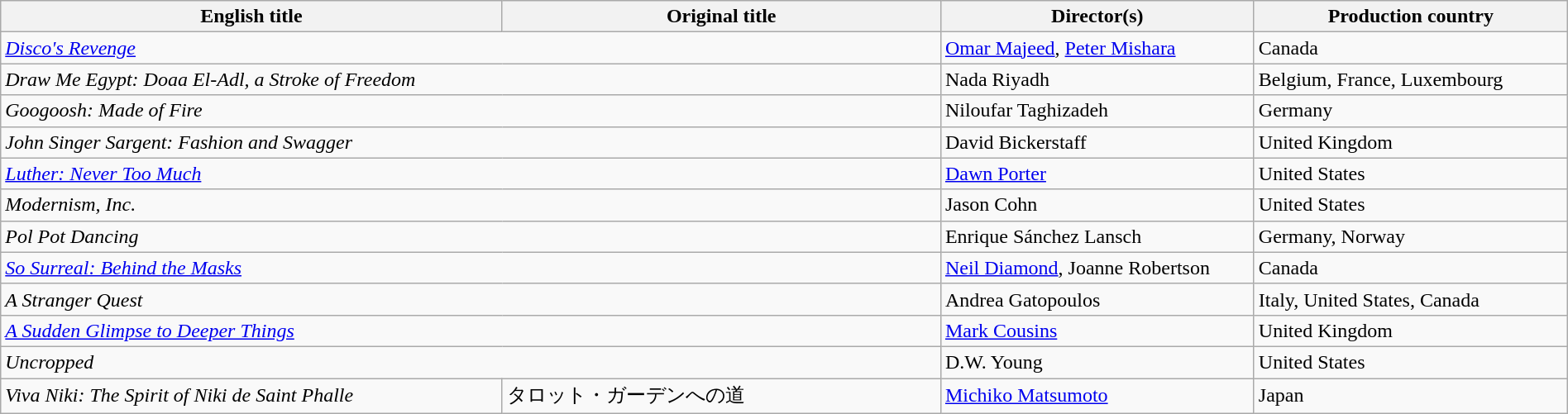<table class="sortable wikitable" width="100%" cellpadding="5">
<tr>
<th scope="col" width="32%">English title</th>
<th scope="col" width="28%">Original title</th>
<th scope="col" width="20%">Director(s)</th>
<th scope="col" width="20%">Production country</th>
</tr>
<tr>
<td colspan=2><em><a href='#'>Disco's Revenge</a></em></td>
<td><a href='#'>Omar Majeed</a>, <a href='#'>Peter Mishara</a></td>
<td>Canada</td>
</tr>
<tr>
<td colspan=2><em>Draw Me Egypt: Doaa El-Adl, a Stroke of Freedom</em></td>
<td>Nada Riyadh</td>
<td>Belgium, France, Luxembourg</td>
</tr>
<tr>
<td colspan=2><em>Googoosh: Made of Fire</em></td>
<td>Niloufar Taghizadeh</td>
<td>Germany</td>
</tr>
<tr>
<td colspan=2><em>John Singer Sargent: Fashion and Swagger</em></td>
<td>David Bickerstaff</td>
<td>United Kingdom</td>
</tr>
<tr>
<td colspan=2><em><a href='#'>Luther: Never Too Much</a></em></td>
<td><a href='#'>Dawn Porter</a></td>
<td>United States</td>
</tr>
<tr>
<td colspan=2><em>Modernism, Inc.</em></td>
<td>Jason Cohn</td>
<td>United States</td>
</tr>
<tr>
<td colspan=2><em>Pol Pot Dancing</em></td>
<td>Enrique Sánchez Lansch</td>
<td>Germany, Norway</td>
</tr>
<tr>
<td colspan=2><em><a href='#'>So Surreal: Behind the Masks</a></em></td>
<td><a href='#'>Neil Diamond</a>, Joanne Robertson</td>
<td>Canada</td>
</tr>
<tr>
<td colspan=2><em>A Stranger Quest</em></td>
<td>Andrea Gatopoulos</td>
<td>Italy, United States, Canada</td>
</tr>
<tr>
<td colspan=2><em><a href='#'>A Sudden Glimpse to Deeper Things</a></em></td>
<td><a href='#'>Mark Cousins</a></td>
<td>United Kingdom</td>
</tr>
<tr>
<td colspan=2><em>Uncropped</em></td>
<td>D.W. Young</td>
<td>United States</td>
</tr>
<tr>
<td><em>Viva Niki: The Spirit of Niki de Saint Phalle</em></td>
<td>タロット・ガーデンへの道</td>
<td><a href='#'>Michiko Matsumoto</a></td>
<td>Japan</td>
</tr>
</table>
